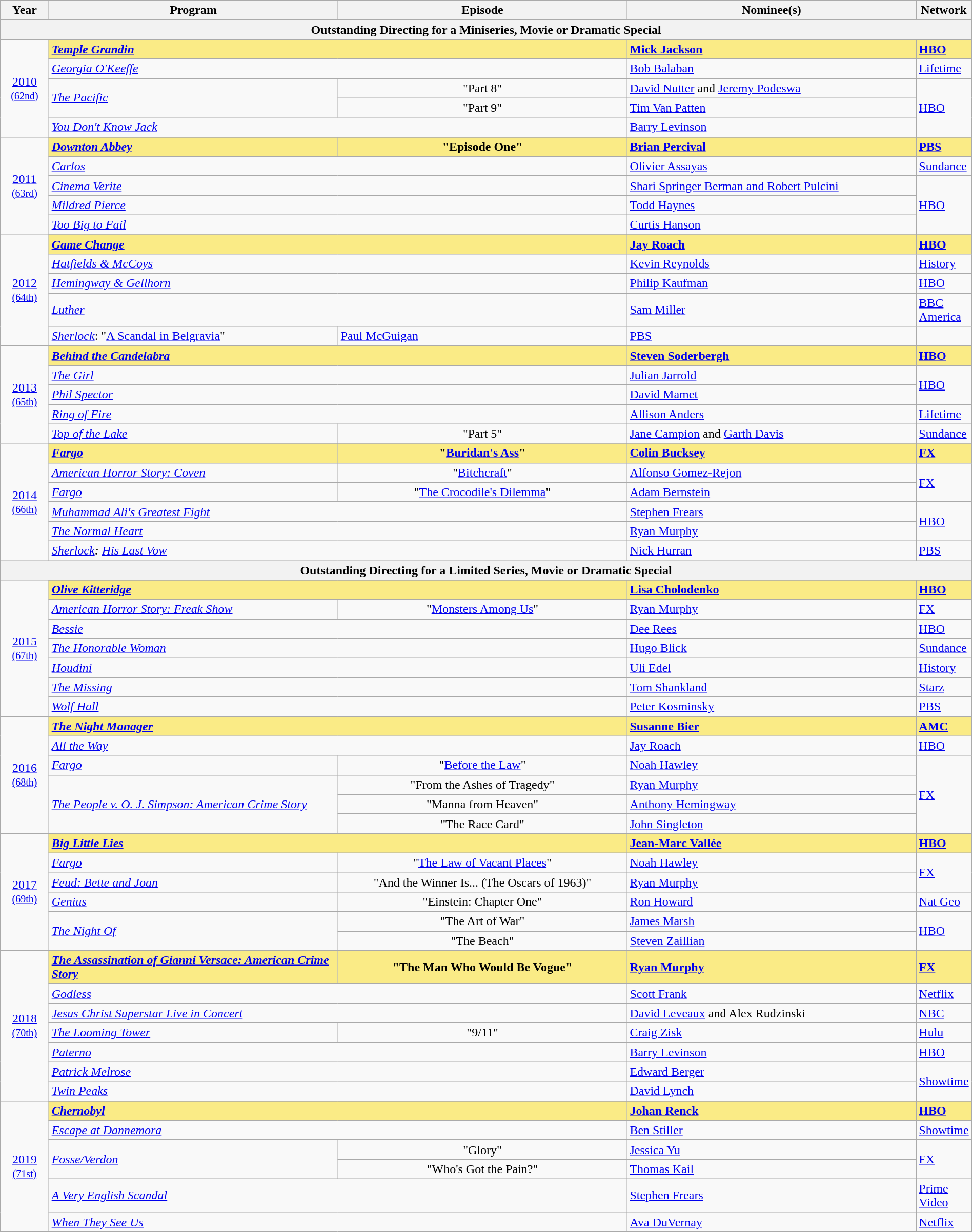<table class="wikitable" style="width:100%">
<tr bgcolor="#bebebe">
<th width="5%">Year</th>
<th width="30%">Program</th>
<th width="30%">Episode</th>
<th width="30%">Nominee(s)</th>
<th width="5%">Network</th>
</tr>
<tr>
<th colspan=5>Outstanding Directing for a Miniseries, Movie or Dramatic Special</th>
</tr>
<tr>
<td rowspan=6 style="text-align:center"><a href='#'>2010</a><br><small><a href='#'>(62nd)</a></small> <br></td>
</tr>
<tr style="background:#FAEB86">
<td colspan=2><strong><em><a href='#'>Temple Grandin</a></em></strong></td>
<td><strong><a href='#'>Mick Jackson</a></strong></td>
<td><strong><a href='#'>HBO</a></strong></td>
</tr>
<tr>
<td colspan=2><em><a href='#'>Georgia O'Keeffe</a></em></td>
<td><a href='#'>Bob Balaban</a></td>
<td><a href='#'>Lifetime</a></td>
</tr>
<tr>
<td rowspan=2><em><a href='#'>The Pacific</a></em></td>
<td align=center>"Part 8"</td>
<td><a href='#'>David Nutter</a> and <a href='#'>Jeremy Podeswa</a></td>
<td rowspan=3><a href='#'>HBO</a></td>
</tr>
<tr>
<td align=center>"Part 9"</td>
<td><a href='#'>Tim Van Patten</a></td>
</tr>
<tr>
<td colspan=2><em><a href='#'>You Don't Know Jack</a></em></td>
<td><a href='#'>Barry Levinson</a></td>
</tr>
<tr>
<td rowspan=6 style="text-align:center"><a href='#'>2011</a><br><small><a href='#'>(63rd)</a></small> <br></td>
</tr>
<tr style="background:#FAEB86">
<td><strong><em><a href='#'>Downton Abbey</a></em></strong></td>
<td align=center><strong>"Episode One"</strong></td>
<td><strong><a href='#'>Brian Percival</a></strong></td>
<td><strong><a href='#'>PBS</a></strong></td>
</tr>
<tr>
<td colspan=2><em><a href='#'>Carlos</a></em></td>
<td><a href='#'>Olivier Assayas</a></td>
<td><a href='#'>Sundance</a></td>
</tr>
<tr>
<td colspan=2><em><a href='#'>Cinema Verite</a></em></td>
<td><a href='#'>Shari Springer Berman and Robert Pulcini</a></td>
<td rowspan=3><a href='#'>HBO</a></td>
</tr>
<tr>
<td colspan=2><em><a href='#'>Mildred Pierce</a></em></td>
<td><a href='#'>Todd Haynes</a></td>
</tr>
<tr>
<td colspan=2><em><a href='#'>Too Big to Fail</a></em></td>
<td><a href='#'>Curtis Hanson</a></td>
</tr>
<tr>
<td rowspan=6 style="text-align:center"><a href='#'>2012</a><br><small><a href='#'>(64th)</a></small> <br></td>
</tr>
<tr style="background:#FAEB86">
<td colspan=2><strong><em><a href='#'>Game Change</a></em></strong></td>
<td><strong><a href='#'>Jay Roach</a></strong></td>
<td><strong><a href='#'>HBO</a></strong></td>
</tr>
<tr>
<td colspan=2><em><a href='#'>Hatfields & McCoys</a></em></td>
<td><a href='#'>Kevin Reynolds</a></td>
<td><a href='#'>History</a></td>
</tr>
<tr>
<td colspan=2><em><a href='#'>Hemingway & Gellhorn</a></em></td>
<td><a href='#'>Philip Kaufman</a></td>
<td><a href='#'>HBO</a></td>
</tr>
<tr>
<td colspan=2><em><a href='#'>Luther</a></em></td>
<td><a href='#'>Sam Miller</a></td>
<td><a href='#'>BBC America</a></td>
</tr>
<tr>
<td><em><a href='#'>Sherlock</a></em>: "<a href='#'>A Scandal in Belgravia</a>"</td>
<td><a href='#'>Paul McGuigan</a></td>
<td><a href='#'>PBS</a></td>
</tr>
<tr>
<td rowspan=6 style="text-align:center"><a href='#'>2013</a><br><small><a href='#'>(65th)</a></small> <br></td>
</tr>
<tr style="background:#FAEB86">
<td colspan=2><strong><em><a href='#'>Behind the Candelabra</a></em></strong></td>
<td><strong><a href='#'>Steven Soderbergh</a></strong></td>
<td><strong><a href='#'>HBO</a></strong></td>
</tr>
<tr>
<td colspan=2><em><a href='#'>The Girl</a></em></td>
<td><a href='#'>Julian Jarrold</a></td>
<td rowspan=2><a href='#'>HBO</a></td>
</tr>
<tr>
<td colspan=2><em><a href='#'>Phil Spector</a></em></td>
<td><a href='#'>David Mamet</a></td>
</tr>
<tr>
<td colspan=2><em><a href='#'>Ring of Fire</a></em></td>
<td><a href='#'>Allison Anders</a></td>
<td><a href='#'>Lifetime</a></td>
</tr>
<tr>
<td><em><a href='#'>Top of the Lake</a></em></td>
<td align=center>"Part 5"</td>
<td><a href='#'>Jane Campion</a> and <a href='#'>Garth Davis</a></td>
<td><a href='#'>Sundance</a></td>
</tr>
<tr>
<td rowspan=7 style="text-align:center"><a href='#'>2014</a><br><small><a href='#'>(66th)</a></small> <br></td>
</tr>
<tr style="background:#FAEB86">
<td><strong><em><a href='#'>Fargo</a></em></strong></td>
<td align=center><strong>"<a href='#'>Buridan's Ass</a>"</strong></td>
<td><strong><a href='#'>Colin Bucksey</a></strong></td>
<td><strong><a href='#'>FX</a></strong></td>
</tr>
<tr>
<td><em><a href='#'>American Horror Story: Coven</a></em></td>
<td align=center>"<a href='#'>Bitchcraft</a>"</td>
<td><a href='#'>Alfonso Gomez-Rejon</a></td>
<td rowspan=2><a href='#'>FX</a></td>
</tr>
<tr>
<td><em><a href='#'>Fargo</a></em></td>
<td align=center>"<a href='#'>The Crocodile's Dilemma</a>"</td>
<td><a href='#'>Adam Bernstein</a></td>
</tr>
<tr>
<td colspan=2><em><a href='#'>Muhammad Ali's Greatest Fight</a></em></td>
<td><a href='#'>Stephen Frears</a></td>
<td rowspan=2><a href='#'>HBO</a></td>
</tr>
<tr>
<td colspan=2><em><a href='#'>The Normal Heart</a></em></td>
<td><a href='#'>Ryan Murphy</a></td>
</tr>
<tr>
<td colspan=2><em><a href='#'>Sherlock</a>: <a href='#'>His Last Vow</a></em></td>
<td><a href='#'>Nick Hurran</a></td>
<td><a href='#'>PBS</a></td>
</tr>
<tr>
<th colspan=5>Outstanding Directing for a Limited Series, Movie or Dramatic Special</th>
</tr>
<tr>
<td rowspan=8 style="text-align:center"><a href='#'>2015</a><br><small><a href='#'>(67th)</a></small> <br></td>
</tr>
<tr style="background:#FAEB86">
<td colspan=2><strong><em><a href='#'>Olive Kitteridge</a></em></strong></td>
<td><strong><a href='#'>Lisa Cholodenko</a></strong></td>
<td><strong><a href='#'>HBO</a></strong></td>
</tr>
<tr>
<td><em><a href='#'>American Horror Story: Freak Show</a></em></td>
<td align=center>"<a href='#'>Monsters Among Us</a>"</td>
<td><a href='#'>Ryan Murphy</a></td>
<td><a href='#'>FX</a></td>
</tr>
<tr>
<td colspan=2><em><a href='#'>Bessie</a></em></td>
<td><a href='#'>Dee Rees</a></td>
<td><a href='#'>HBO</a></td>
</tr>
<tr>
<td colspan=2><em><a href='#'>The Honorable Woman</a></em></td>
<td><a href='#'>Hugo Blick</a></td>
<td><a href='#'>Sundance</a></td>
</tr>
<tr>
<td colspan=2><em><a href='#'>Houdini</a></em></td>
<td><a href='#'>Uli Edel</a></td>
<td><a href='#'>History</a></td>
</tr>
<tr>
<td colspan=2><em><a href='#'>The Missing</a></em></td>
<td><a href='#'>Tom Shankland</a></td>
<td><a href='#'>Starz</a></td>
</tr>
<tr>
<td colspan=2><em><a href='#'>Wolf Hall</a></em></td>
<td><a href='#'>Peter Kosminsky</a></td>
<td><a href='#'>PBS</a></td>
</tr>
<tr>
<td rowspan=7 style="text-align:center"><a href='#'>2016</a><br><small><a href='#'>(68th)</a></small> <br></td>
</tr>
<tr style="background:#FAEB86" colspan="5" |>
<td colspan=2><strong><em><a href='#'>The Night Manager</a></em></strong></td>
<td><strong><a href='#'>Susanne Bier</a></strong></td>
<td><strong><a href='#'>AMC</a></strong></td>
</tr>
<tr>
<td colspan=2><em><a href='#'>All the Way</a></em></td>
<td><a href='#'>Jay Roach</a></td>
<td><a href='#'>HBO</a></td>
</tr>
<tr>
<td><em><a href='#'>Fargo</a></em></td>
<td align=center>"<a href='#'>Before the Law</a>"</td>
<td><a href='#'>Noah Hawley</a></td>
<td rowspan=4><a href='#'>FX</a></td>
</tr>
<tr>
<td rowspan=3><em><a href='#'>The People v. O. J. Simpson: American Crime Story</a></em></td>
<td align=center>"From the Ashes of Tragedy"</td>
<td><a href='#'>Ryan Murphy</a></td>
</tr>
<tr>
<td align=center>"Manna from Heaven"</td>
<td><a href='#'>Anthony Hemingway</a></td>
</tr>
<tr>
<td align=center>"The Race Card"</td>
<td><a href='#'>John Singleton</a></td>
</tr>
<tr>
<td rowspan=7 style="text-align:center"><a href='#'>2017</a><br><small><a href='#'>(69th)</a></small> <br></td>
</tr>
<tr style="background:#FAEB86">
<td colspan=2><strong><em><a href='#'>Big Little Lies</a></em></strong></td>
<td><strong><a href='#'>Jean-Marc Vallée</a></strong></td>
<td><strong><a href='#'>HBO</a></strong></td>
</tr>
<tr>
<td><em><a href='#'>Fargo</a></em></td>
<td align=center>"<a href='#'>The Law of Vacant Places</a>"</td>
<td><a href='#'>Noah Hawley</a></td>
<td rowspan=2><a href='#'>FX</a></td>
</tr>
<tr>
<td><em><a href='#'>Feud: Bette and Joan</a></em></td>
<td align=center>"And the Winner Is... (The Oscars of 1963)"</td>
<td><a href='#'>Ryan Murphy</a></td>
</tr>
<tr>
<td><em><a href='#'>Genius</a></em></td>
<td align=center>"Einstein: Chapter One"</td>
<td><a href='#'>Ron Howard</a></td>
<td><a href='#'>Nat Geo</a></td>
</tr>
<tr>
<td rowspan=2><em><a href='#'>The Night Of</a></em></td>
<td align=center>"The Art of War"</td>
<td><a href='#'>James Marsh</a></td>
<td rowspan=2><a href='#'>HBO</a></td>
</tr>
<tr>
<td align=center>"The Beach"</td>
<td><a href='#'>Steven Zaillian</a></td>
</tr>
<tr>
<td rowspan=8 style="text-align:center"><a href='#'>2018</a><br><small><a href='#'>(70th)</a></small> <br></td>
</tr>
<tr style="background:#FAEB86">
<td><strong><em><a href='#'>The Assassination of Gianni Versace: American Crime Story</a></em></strong></td>
<td align=center><strong>"The Man Who Would Be Vogue"</strong></td>
<td><strong><a href='#'>Ryan Murphy</a></strong></td>
<td><strong><a href='#'>FX</a></strong></td>
</tr>
<tr>
<td colspan=2><em><a href='#'>Godless</a></em></td>
<td><a href='#'>Scott Frank</a></td>
<td><a href='#'>Netflix</a></td>
</tr>
<tr>
<td colspan=2><em><a href='#'>Jesus Christ Superstar Live in Concert</a></em></td>
<td><a href='#'>David Leveaux</a> and Alex Rudzinski</td>
<td><a href='#'>NBC</a></td>
</tr>
<tr>
<td><em><a href='#'>The Looming Tower</a></em></td>
<td align=center>"9/11"</td>
<td><a href='#'>Craig Zisk</a></td>
<td><a href='#'>Hulu</a></td>
</tr>
<tr>
<td colspan=2><em><a href='#'>Paterno</a></em></td>
<td><a href='#'>Barry Levinson</a></td>
<td><a href='#'>HBO</a></td>
</tr>
<tr>
<td colspan=2><em><a href='#'>Patrick Melrose</a></em></td>
<td><a href='#'>Edward Berger</a></td>
<td rowspan="2"><a href='#'>Showtime</a></td>
</tr>
<tr>
<td colspan=2><em><a href='#'>Twin Peaks</a></em></td>
<td><a href='#'>David Lynch</a></td>
</tr>
<tr>
<td rowspan=7 style="text-align:center"><a href='#'>2019</a><br><small><a href='#'>(71st)</a></small> <br></td>
</tr>
<tr style="background:#FAEB86">
<td colspan="2"><strong><em><a href='#'>Chernobyl</a></em></strong></td>
<td><strong><a href='#'>Johan Renck</a></strong></td>
<td><strong><a href='#'>HBO</a></strong></td>
</tr>
<tr>
<td colspan=2><em><a href='#'>Escape at Dannemora</a></em></td>
<td><a href='#'>Ben Stiller</a></td>
<td><a href='#'>Showtime</a></td>
</tr>
<tr>
<td rowspan=2><em><a href='#'>Fosse/Verdon</a></em></td>
<td align=center>"Glory"</td>
<td><a href='#'>Jessica Yu</a></td>
<td rowspan="2"><a href='#'>FX</a></td>
</tr>
<tr>
<td align=center>"Who's Got the Pain?"</td>
<td><a href='#'>Thomas Kail</a></td>
</tr>
<tr>
<td colspan=2><em><a href='#'>A Very English Scandal</a></em></td>
<td><a href='#'>Stephen Frears</a></td>
<td><a href='#'>Prime Video</a></td>
</tr>
<tr>
<td colspan=2><em><a href='#'>When They See Us</a></em></td>
<td><a href='#'>Ava DuVernay</a></td>
<td><a href='#'>Netflix</a></td>
</tr>
</table>
